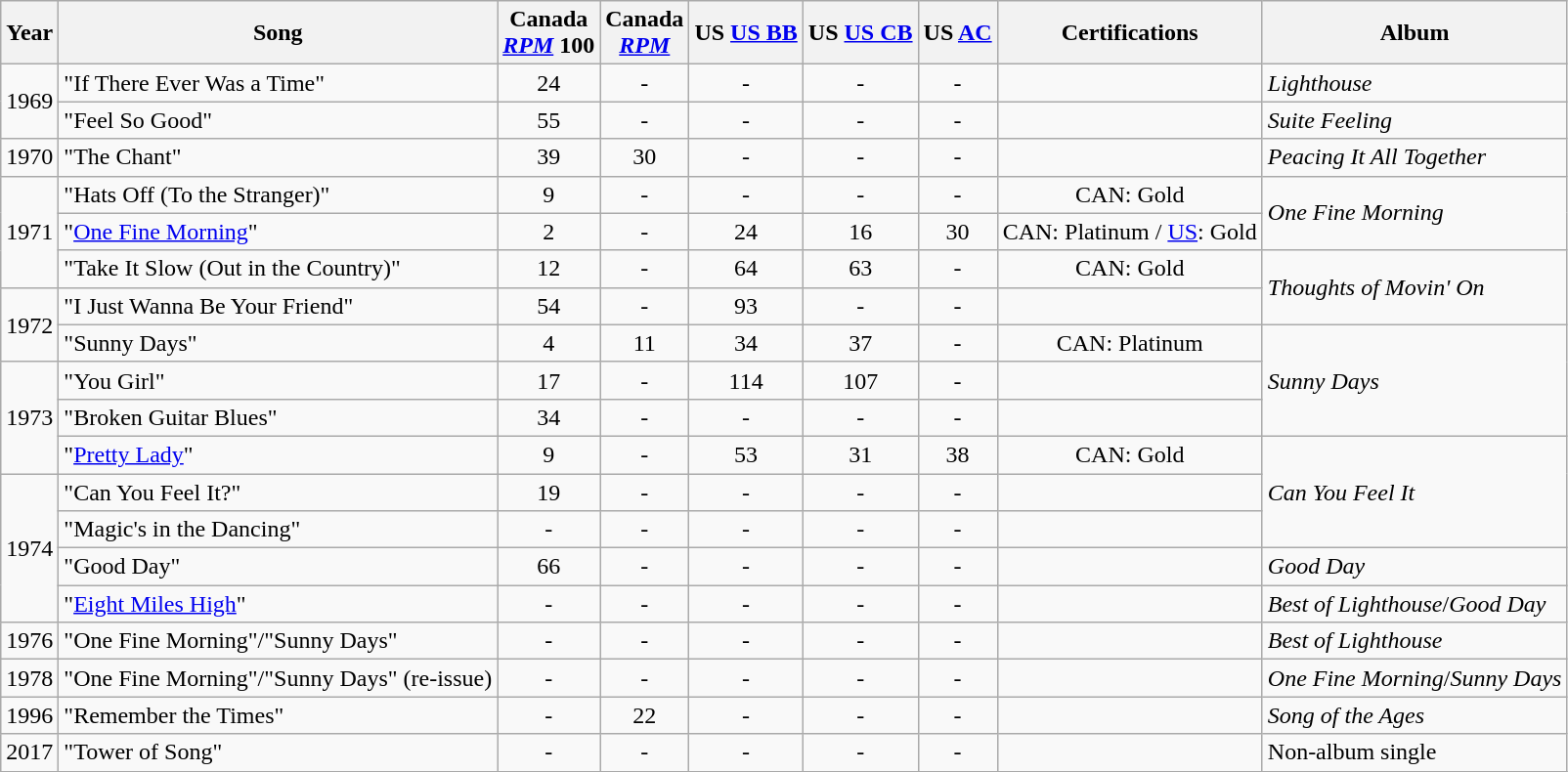<table class="wikitable">
<tr>
<th align="left" valign="center">Year</th>
<th align="left" valign="center">Song</th>
<th align="left" valign="center">Canada<br> <em><a href='#'>RPM</a></em> 100</th>
<th align="left" valign="center">Canada<br> <em><a href='#'>RPM</a></em></th>
<th align="center" valign="center">US <a href='#'>US BB</a></th>
<th align="center" valign="center">US <a href='#'>US CB</a></th>
<th align="center" valign="center">US <a href='#'>AC</a></th>
<th align="center" valign="center">Certifications</th>
<th align="left" valign="center">Album</th>
</tr>
<tr>
<td rowspan="2">1969</td>
<td align="left" valign="center">"If There Ever Was a Time"</td>
<td align="center" valign="center">24</td>
<td align="center" valign="center">-</td>
<td align="center" valign="center">-</td>
<td align="center" valign="center">-</td>
<td align="center" valign="center">-</td>
<td align="center" valign="center"></td>
<td align=left valign=center rowspan=1><em>Lighthouse</em></td>
</tr>
<tr>
<td align="left" valign="center">"Feel So Good"</td>
<td align="center" valign="center">55</td>
<td align="center" valign="center">-</td>
<td align="center" valign="center">-</td>
<td align="center" valign="center">-</td>
<td align="center" valign="center">-</td>
<td align="center" valign="center"></td>
<td align=left valign=center rowspan=1><em>Suite Feeling</em></td>
</tr>
<tr>
<td rowspan="1">1970</td>
<td align="left" valign="center">"The Chant"</td>
<td align="center" valign="center">39</td>
<td align="center" valign="center">30</td>
<td align="center" valign="center">-</td>
<td align="center" valign="center">-</td>
<td align="center" valign="center">-</td>
<td align="center" valign="center"></td>
<td align=left valign=center rowspan=1><em>Peacing It All Together</em></td>
</tr>
<tr>
<td rowspan="3">1971</td>
<td align="left" valign="center">"Hats Off (To the Stranger)"</td>
<td align="center" valign="center">9</td>
<td align="center" valign="center">-</td>
<td align="center" valign="center">-</td>
<td align="center" valign="center">-</td>
<td align="center" valign="center">-</td>
<td align="center" valign="center">CAN: Gold</td>
<td align=left valign=center rowspan=2><em>One Fine Morning</em></td>
</tr>
<tr>
<td align="left" valign="center">"<a href='#'>One Fine Morning</a>"</td>
<td align="center" valign="center">2</td>
<td align="center" valign="center">-</td>
<td align="center" valign="center">24</td>
<td align="center" valign="center">16</td>
<td align="center" valign="center">30</td>
<td align="center" valign="center">CAN: Platinum / <a href='#'>US</a>: Gold</td>
</tr>
<tr>
<td align="left" valign="center">"Take It Slow (Out in the Country)"</td>
<td align="center" valign="center">12</td>
<td align="center" valign="center">-</td>
<td align="center" valign="center">64</td>
<td align="center" valign="center">63</td>
<td align="center" valign="center">-</td>
<td align="center" valign="center">CAN: Gold</td>
<td align=left valign=center rowspan=2><em>Thoughts of Movin' On</em></td>
</tr>
<tr>
<td rowspan="2">1972</td>
<td align="left" valign="center">"I Just Wanna Be Your Friend"</td>
<td align="center" valign="center">54</td>
<td align="center" valign="center">-</td>
<td align="center" valign="center">93</td>
<td align="center" valign="center">-</td>
<td align="center" valign="center">-</td>
<td align="center" valign="center"></td>
</tr>
<tr>
<td align="left" valign="center">"Sunny Days"</td>
<td align="center" valign="center">4</td>
<td align="center" valign="center">11</td>
<td align="center" valign="center">34</td>
<td align="center" valign="center">37</td>
<td align="center" valign="center">-</td>
<td align="center" valign="center">CAN: Platinum</td>
<td align=left valign=center rowspan=3><em>Sunny Days</em></td>
</tr>
<tr>
<td rowspan="3">1973</td>
<td align="left" valign="center">"You Girl"</td>
<td align="center" valign="center">17</td>
<td align="center" valign="center">-</td>
<td align="center" valign="center">114</td>
<td align="center" valign="center">107</td>
<td align="center" valign="center">-</td>
<td align="center" valign="center"></td>
</tr>
<tr>
<td align="left" valign="center">"Broken Guitar Blues"</td>
<td align="center" valign="center">34</td>
<td align="center" valign="center">-</td>
<td align="center" valign="center">-</td>
<td align="center" valign="center">-</td>
<td align="center" valign="center">-</td>
<td align="center" valign="center"></td>
</tr>
<tr>
<td align="left" valign="center">"<a href='#'>Pretty Lady</a>" </td>
<td align="center" valign="center">9</td>
<td align="center" valign="center">-</td>
<td align="center" valign="center">53</td>
<td align="center" valign="center">31</td>
<td align="center" valign="center">38</td>
<td align="center" valign="center">CAN: Gold</td>
<td align=left valign=center rowspan=3><em>Can You Feel It</em></td>
</tr>
<tr>
<td rowspan="4">1974</td>
<td align="left" valign="center">"Can You Feel It?"</td>
<td align="center" valign="center">19</td>
<td align="center" valign="center">-</td>
<td align="center" valign="center">-</td>
<td align="center" valign="center">-</td>
<td align="center" valign="center">-</td>
<td align="center" valign="center"></td>
</tr>
<tr>
<td align="left" valign="center">"Magic's in the Dancing"</td>
<td align="center" valign="center">-</td>
<td align="center" valign="center">-</td>
<td align="center" valign="center">-</td>
<td align="center" valign="center">-</td>
<td align="center" valign="center">-</td>
<td align="center" valign="center"></td>
</tr>
<tr>
<td align="left" valign="center">"Good Day"</td>
<td align="center" valign="center">66</td>
<td align="center" valign="center">-</td>
<td align="center" valign="center">-</td>
<td align="center" valign="center">-</td>
<td align="center" valign="center">-</td>
<td align="center" valign="center"></td>
<td align=left valign=center rowspan=1><em>Good Day</em></td>
</tr>
<tr>
<td align="left" valign="center">"<a href='#'>Eight Miles High</a>"</td>
<td align="center" valign="center">-</td>
<td align="center" valign="center">-</td>
<td align="center" valign="center">-</td>
<td align="center" valign="center">-</td>
<td align="center" valign="center">-</td>
<td align="center" valign="center"></td>
<td align=left valign=center rowspan=1><em>Best of Lighthouse</em>/<em>Good Day</em></td>
</tr>
<tr>
<td rowspan="1">1976</td>
<td align="left" valign="center">"One Fine Morning"/"Sunny Days"</td>
<td align="center" valign="center">-</td>
<td align="center" valign="center">-</td>
<td align="center" valign="center">-</td>
<td align="center" valign="center">-</td>
<td align="center" valign="center">-</td>
<td align="center" valign="center"></td>
<td align=left valign=center rowspan=1><em>Best of Lighthouse</em></td>
</tr>
<tr>
<td rowspan="1">1978</td>
<td align="left" valign="center">"One Fine Morning"/"Sunny Days" (re-issue)</td>
<td align="center" valign="center">-</td>
<td align="center" valign="center">-</td>
<td align="center" valign="center">-</td>
<td align="center" valign="center">-</td>
<td align="center" valign="center">-</td>
<td align="center" valign="center"></td>
<td align=left valign=center rowspan=1><em>One Fine Morning</em>/<em>Sunny Days</em></td>
</tr>
<tr>
<td align="left" valign="center">1996</td>
<td align="left" valign="center">"Remember the Times"</td>
<td align="center" valign="center">-</td>
<td align="center" valign="center">22</td>
<td align="center" valign="center">-</td>
<td align="center" valign="center">-</td>
<td align="center" valign="center">-</td>
<td align="center" valign="center"></td>
<td align=left valign=center rowspan=1><em>Song of the Ages</em></td>
</tr>
<tr>
<td align="left" valign="center">2017</td>
<td align="left" valign="center">"Tower of Song"</td>
<td align="center" valign="center">-</td>
<td align="center" valign="center">-</td>
<td align="center" valign="center">-</td>
<td align="center" valign="center">-</td>
<td align="center" valign="center">-</td>
<td align="center" valign="center"></td>
<td align=left valign=center rowspan=1>Non-album single</td>
</tr>
<tr>
</tr>
</table>
